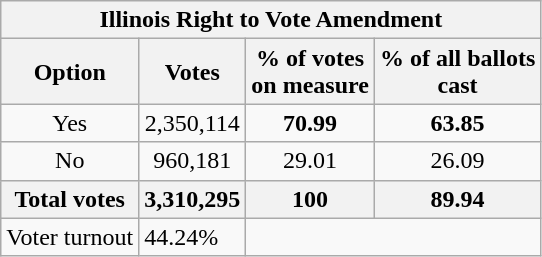<table class="wikitable">
<tr>
<th colspan=4 text align=center>Illinois Right to Vote Amendment</th>
</tr>
<tr>
<th>Option</th>
<th>Votes</th>
<th>% of votes<br>on measure</th>
<th>% of all ballots<br>cast</th>
</tr>
<tr>
<td text align=center>Yes</td>
<td text align=center>2,350,114</td>
<td text align=center><strong>70.99</strong></td>
<td text align=center><strong>63.85</strong></td>
</tr>
<tr>
<td text align=center>No</td>
<td text align=center>960,181</td>
<td text align=center>29.01</td>
<td text align=center>26.09</td>
</tr>
<tr>
<th text align=center>Total votes</th>
<th text align=center><strong>3,310,295</strong></th>
<th text align=center><strong>100</strong></th>
<th text align=center><strong>89.94</strong></th>
</tr>
<tr>
<td>Voter turnout</td>
<td>44.24%</td>
</tr>
</table>
